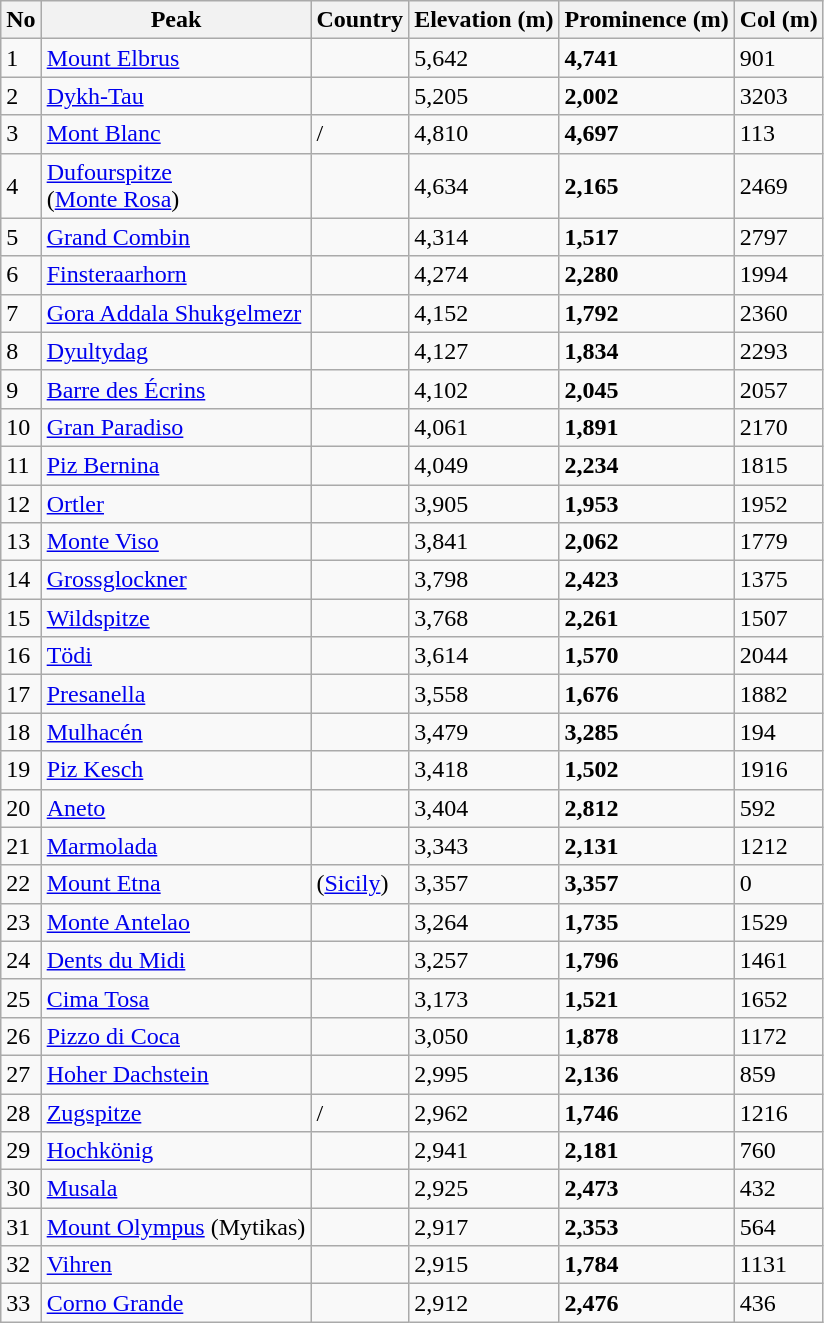<table class="wikitable sortable">
<tr>
<th>No</th>
<th>Peak</th>
<th>Country</th>
<th>Elevation (m)</th>
<th>Prominence (m)</th>
<th>Col (m)</th>
</tr>
<tr>
<td>1</td>
<td><a href='#'>Mount Elbrus</a></td>
<td></td>
<td>5,642</td>
<td><strong>4,741</strong></td>
<td>901</td>
</tr>
<tr>
<td>2</td>
<td><a href='#'>Dykh-Tau</a></td>
<td></td>
<td>5,205</td>
<td><strong>2,002</strong></td>
<td>3203</td>
</tr>
<tr>
<td>3</td>
<td><a href='#'>Mont Blanc</a></td>
<td>/</td>
<td>4,810</td>
<td><strong>4,697</strong></td>
<td>113</td>
</tr>
<tr>
<td>4</td>
<td><a href='#'>Dufourspitze</a><br>(<a href='#'>Monte Rosa</a>)</td>
<td></td>
<td>4,634</td>
<td><strong>2,165</strong></td>
<td>2469</td>
</tr>
<tr>
<td>5</td>
<td><a href='#'>Grand Combin</a></td>
<td></td>
<td>4,314</td>
<td><strong>1,517</strong></td>
<td>2797</td>
</tr>
<tr>
<td>6</td>
<td><a href='#'>Finsteraarhorn</a></td>
<td></td>
<td>4,274</td>
<td><strong>2,280</strong></td>
<td>1994</td>
</tr>
<tr>
<td>7</td>
<td><a href='#'>Gora Addala Shukgelmezr</a></td>
<td></td>
<td>4,152</td>
<td><strong>1,792</strong></td>
<td>2360</td>
</tr>
<tr>
<td>8</td>
<td><a href='#'>Dyultydag</a></td>
<td></td>
<td>4,127</td>
<td><strong>1,834</strong></td>
<td>2293</td>
</tr>
<tr>
<td>9</td>
<td><a href='#'>Barre des Écrins</a></td>
<td></td>
<td>4,102</td>
<td><strong>2,045</strong></td>
<td>2057</td>
</tr>
<tr>
<td>10</td>
<td><a href='#'>Gran Paradiso</a></td>
<td></td>
<td>4,061</td>
<td><strong>1,891</strong></td>
<td>2170</td>
</tr>
<tr>
<td>11</td>
<td><a href='#'>Piz Bernina</a></td>
<td></td>
<td>4,049</td>
<td><strong>2,234</strong></td>
<td>1815</td>
</tr>
<tr>
<td>12</td>
<td><a href='#'>Ortler</a></td>
<td></td>
<td>3,905</td>
<td><strong>1,953</strong></td>
<td>1952</td>
</tr>
<tr>
<td>13</td>
<td><a href='#'>Monte Viso</a></td>
<td></td>
<td>3,841</td>
<td><strong>2,062</strong></td>
<td>1779</td>
</tr>
<tr>
<td>14</td>
<td><a href='#'>Grossglockner</a></td>
<td></td>
<td>3,798</td>
<td><strong>2,423</strong></td>
<td>1375</td>
</tr>
<tr>
<td>15</td>
<td><a href='#'>Wildspitze</a></td>
<td></td>
<td>3,768</td>
<td><strong>2,261</strong></td>
<td>1507</td>
</tr>
<tr>
<td>16</td>
<td><a href='#'>Tödi</a></td>
<td></td>
<td>3,614</td>
<td><strong>1,570</strong></td>
<td>2044</td>
</tr>
<tr>
<td>17</td>
<td><a href='#'>Presanella</a></td>
<td></td>
<td>3,558</td>
<td><strong>1,676</strong></td>
<td>1882</td>
</tr>
<tr>
<td>18</td>
<td><a href='#'>Mulhacén</a></td>
<td></td>
<td>3,479</td>
<td><strong>3,285</strong></td>
<td>194</td>
</tr>
<tr>
<td>19</td>
<td><a href='#'>Piz Kesch</a></td>
<td></td>
<td>3,418</td>
<td><strong>1,502</strong></td>
<td>1916</td>
</tr>
<tr>
<td>20</td>
<td><a href='#'>Aneto</a></td>
<td></td>
<td>3,404</td>
<td><strong>2,812</strong></td>
<td>592</td>
</tr>
<tr>
<td>21</td>
<td><a href='#'>Marmolada</a></td>
<td></td>
<td>3,343</td>
<td><strong>2,131</strong></td>
<td>1212</td>
</tr>
<tr>
<td>22</td>
<td><a href='#'>Mount Etna</a></td>
<td> (<a href='#'>Sicily</a>)</td>
<td>3,357</td>
<td><strong>3,357</strong></td>
<td>0</td>
</tr>
<tr>
<td>23</td>
<td><a href='#'>Monte Antelao</a></td>
<td></td>
<td>3,264</td>
<td><strong>1,735</strong></td>
<td>1529</td>
</tr>
<tr>
<td>24</td>
<td><a href='#'>Dents du Midi</a></td>
<td></td>
<td>3,257</td>
<td><strong>1,796</strong></td>
<td>1461</td>
</tr>
<tr>
<td>25</td>
<td><a href='#'>Cima Tosa</a></td>
<td></td>
<td>3,173</td>
<td><strong>1,521</strong></td>
<td>1652</td>
</tr>
<tr>
<td>26</td>
<td><a href='#'>Pizzo di Coca</a></td>
<td></td>
<td>3,050</td>
<td><strong>1,878</strong></td>
<td>1172</td>
</tr>
<tr>
<td>27</td>
<td><a href='#'>Hoher Dachstein</a></td>
<td></td>
<td>2,995</td>
<td><strong>2,136</strong></td>
<td>859</td>
</tr>
<tr>
<td>28</td>
<td><a href='#'>Zugspitze</a></td>
<td>/</td>
<td>2,962</td>
<td><strong>1,746</strong></td>
<td>1216</td>
</tr>
<tr>
<td>29</td>
<td><a href='#'>Hochkönig</a></td>
<td></td>
<td>2,941</td>
<td><strong>2,181</strong></td>
<td>760</td>
</tr>
<tr>
<td>30</td>
<td><a href='#'>Musala</a></td>
<td></td>
<td>2,925</td>
<td><strong>2,473</strong></td>
<td>432</td>
</tr>
<tr>
<td>31</td>
<td><a href='#'>Mount Olympus</a> (Mytikas)</td>
<td></td>
<td>2,917</td>
<td><strong>2,353</strong></td>
<td>564</td>
</tr>
<tr>
<td>32</td>
<td><a href='#'>Vihren</a></td>
<td></td>
<td>2,915</td>
<td><strong>1,784</strong></td>
<td>1131</td>
</tr>
<tr>
<td>33</td>
<td><a href='#'>Corno Grande</a></td>
<td></td>
<td>2,912</td>
<td><strong>2,476</strong></td>
<td>436</td>
</tr>
</table>
